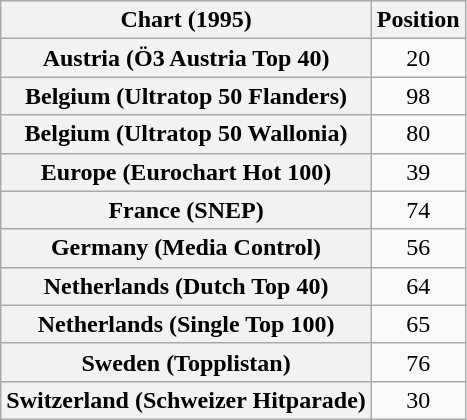<table class="wikitable sortable plainrowheaders">
<tr>
<th>Chart (1995)</th>
<th>Position</th>
</tr>
<tr>
<th scope="row">Austria (Ö3 Austria Top 40)</th>
<td align="center">20</td>
</tr>
<tr>
<th scope="row">Belgium (Ultratop 50 Flanders)</th>
<td align="center">98</td>
</tr>
<tr>
<th scope="row">Belgium (Ultratop 50 Wallonia)</th>
<td align="center">80</td>
</tr>
<tr>
<th scope="row">Europe (Eurochart Hot 100)</th>
<td align="center">39</td>
</tr>
<tr>
<th scope="row">France (SNEP)</th>
<td align="center">74</td>
</tr>
<tr>
<th scope="row">Germany (Media Control)</th>
<td align="center">56</td>
</tr>
<tr>
<th scope="row">Netherlands (Dutch Top 40)</th>
<td align="center">64</td>
</tr>
<tr>
<th scope="row">Netherlands (Single Top 100)</th>
<td align="center">65</td>
</tr>
<tr>
<th scope="row">Sweden (Topplistan)</th>
<td align="center">76</td>
</tr>
<tr>
<th scope="row">Switzerland (Schweizer Hitparade)</th>
<td align="center">30</td>
</tr>
</table>
